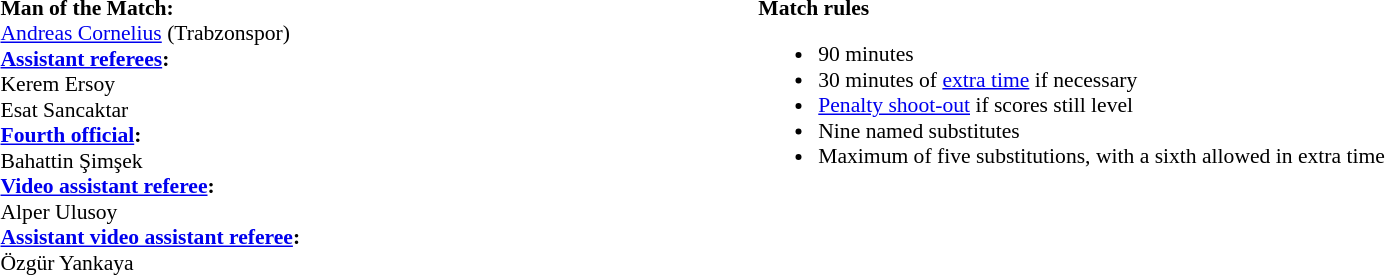<table style="width:100%; font-size:90%;">
<tr>
<td style="width:40%; vertical-align:top;"><br><strong>Man of the Match:</strong>
<br><a href='#'>Andreas Cornelius</a> (Trabzonspor)<br><strong><a href='#'>Assistant referees</a>:</strong>
<br>Kerem Ersoy
<br>Esat Sancaktar
<br><strong><a href='#'>Fourth official</a>:</strong>
<br>Bahattin Şimşek
<br><strong><a href='#'>Video assistant referee</a>:</strong>
<br>Alper Ulusoy
<br><strong><a href='#'>Assistant video assistant referee</a>:</strong>
<br>Özgür Yankaya</td>
<td style="width:60%; vertical-align:top;"><br><strong>Match rules</strong><ul><li>90 minutes</li><li>30 minutes of <a href='#'>extra time</a> if necessary</li><li><a href='#'>Penalty shoot-out</a> if scores still level</li><li>Nine named substitutes</li><li>Maximum of five substitutions, with a sixth allowed in extra time</li></ul></td>
</tr>
</table>
